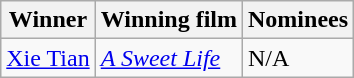<table class="wikitable">
<tr>
<th>Winner</th>
<th>Winning film</th>
<th>Nominees</th>
</tr>
<tr>
<td><a href='#'>Xie Tian</a></td>
<td><em><a href='#'>A Sweet Life</a></em></td>
<td>N/A</td>
</tr>
</table>
